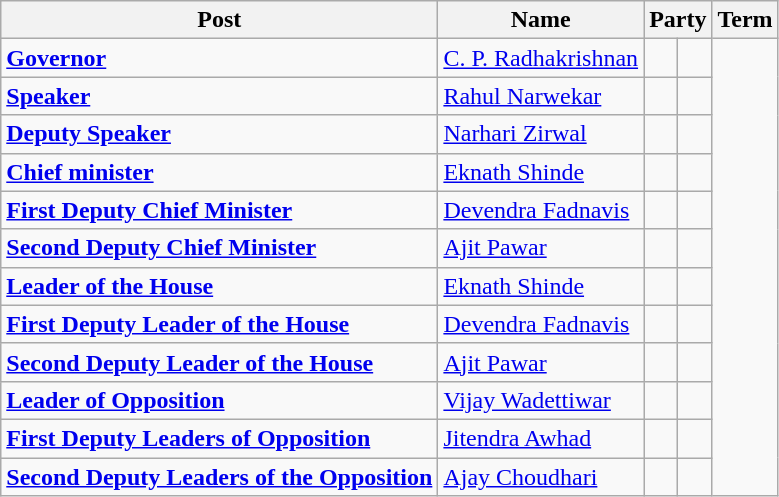<table class="wikitable sortable">
<tr>
<th>Post</th>
<th>Name</th>
<th colspan="2">Party</th>
<th>Term</th>
</tr>
<tr>
<td><strong><a href='#'>Governor</a></strong></td>
<td><a href='#'>C. P. Radhakrishnan</a></td>
<td></td>
<td></td>
</tr>
<tr>
<td><strong><a href='#'>Speaker</a></strong></td>
<td><a href='#'>Rahul Narwekar</a></td>
<td></td>
<td></td>
</tr>
<tr>
<td><strong><a href='#'>Deputy Speaker</a></strong></td>
<td><a href='#'>Narhari Zirwal</a></td>
<td></td>
<td></td>
</tr>
<tr>
<td><strong><a href='#'>Chief minister</a></strong></td>
<td><a href='#'>Eknath Shinde</a></td>
<td></td>
<td></td>
</tr>
<tr>
<td><strong><a href='#'>First Deputy Chief Minister</a></strong></td>
<td><a href='#'>Devendra Fadnavis</a></td>
<td></td>
<td></td>
</tr>
<tr>
<td><strong><a href='#'>Second Deputy Chief Minister</a></strong></td>
<td><a href='#'>Ajit Pawar</a></td>
<td></td>
<td></td>
</tr>
<tr>
<td><strong><a href='#'>Leader of the House</a></strong></td>
<td><a href='#'>Eknath Shinde</a></td>
<td></td>
<td></td>
</tr>
<tr>
<td><strong><a href='#'>First Deputy Leader of the House</a></strong></td>
<td><a href='#'>Devendra Fadnavis</a></td>
<td></td>
<td></td>
</tr>
<tr>
<td><strong><a href='#'>Second Deputy Leader of the House</a></strong></td>
<td><a href='#'>Ajit Pawar</a></td>
<td></td>
<td></td>
</tr>
<tr>
<td><strong><a href='#'>Leader of Opposition</a></strong></td>
<td><a href='#'>Vijay  Wadettiwar</a></td>
<td></td>
<td></td>
</tr>
<tr>
<td><strong><a href='#'>First Deputy Leaders of Opposition</a></strong></td>
<td><a href='#'>Jitendra Awhad</a></td>
<td></td>
<td></td>
</tr>
<tr>
<td><strong><a href='#'>Second Deputy Leaders of the Opposition</a></strong></td>
<td><a href='#'>Ajay Choudhari</a></td>
<td></td>
<td></td>
</tr>
</table>
